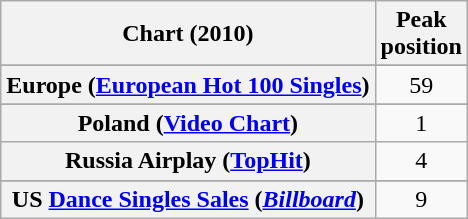<table class="wikitable sortable plainrowheaders" style="text-align:center">
<tr>
<th scope="col">Chart (2010)</th>
<th scope="col">Peak<br>position</th>
</tr>
<tr>
</tr>
<tr>
<th scope="row">Europe (<a href='#'>European Hot 100 Singles</a>)</th>
<td>59</td>
</tr>
<tr>
</tr>
<tr>
</tr>
<tr>
<th scope="row">Poland (<a href='#'>Video Chart</a>)</th>
<td>1</td>
</tr>
<tr>
<th scope="row">Russia Airplay (<a href='#'>TopHit</a>)</th>
<td>4</td>
</tr>
<tr>
</tr>
<tr>
</tr>
<tr>
</tr>
<tr>
</tr>
<tr>
<th scope="row">US <a href='#'>Dance Singles Sales</a> (<em><a href='#'>Billboard</a></em>)</th>
<td>9</td>
</tr>
</table>
